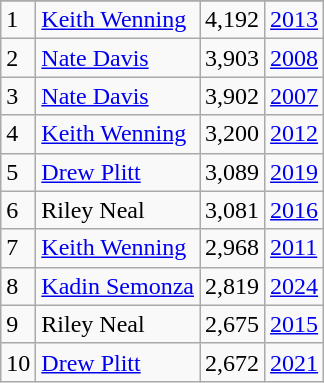<table class="wikitable">
<tr>
</tr>
<tr>
<td>1</td>
<td><a href='#'>Keith Wenning</a></td>
<td><abbr>4,192</abbr></td>
<td><a href='#'>2013</a></td>
</tr>
<tr>
<td>2</td>
<td><a href='#'>Nate Davis</a></td>
<td><abbr>3,903</abbr></td>
<td><a href='#'>2008</a></td>
</tr>
<tr>
<td>3</td>
<td><a href='#'>Nate Davis</a></td>
<td><abbr>3,902</abbr></td>
<td><a href='#'>2007</a></td>
</tr>
<tr>
<td>4</td>
<td><a href='#'>Keith Wenning</a></td>
<td><abbr>3,200</abbr></td>
<td><a href='#'>2012</a></td>
</tr>
<tr>
<td>5</td>
<td><a href='#'>Drew Plitt</a></td>
<td><abbr>3,089</abbr></td>
<td><a href='#'>2019</a></td>
</tr>
<tr>
<td>6</td>
<td>Riley Neal</td>
<td><abbr>3,081</abbr></td>
<td><a href='#'>2016</a></td>
</tr>
<tr>
<td>7</td>
<td><a href='#'>Keith Wenning</a></td>
<td><abbr>2,968</abbr></td>
<td><a href='#'>2011</a></td>
</tr>
<tr>
<td>8</td>
<td><a href='#'>Kadin Semonza</a></td>
<td><abbr>2,819</abbr> </td>
<td><a href='#'>2024</a></td>
</tr>
<tr>
<td>9</td>
<td>Riley Neal</td>
<td><abbr>2,675</abbr></td>
<td><a href='#'>2015</a></td>
</tr>
<tr>
<td>10</td>
<td><a href='#'>Drew Plitt</a></td>
<td><abbr>2,672</abbr></td>
<td><a href='#'>2021</a></td>
</tr>
</table>
